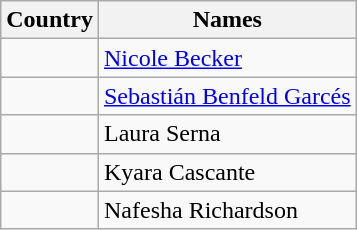<table class="wikitable sortable">
<tr>
<th>Country</th>
<th>Names</th>
</tr>
<tr>
<td></td>
<td><a href='#'>Nicole Becker</a></td>
</tr>
<tr>
<td></td>
<td><a href='#'>Sebastián Benfeld Garcés</a></td>
</tr>
<tr>
<td></td>
<td>Laura Serna</td>
</tr>
<tr>
<td></td>
<td>Kyara Cascante</td>
</tr>
<tr>
<td></td>
<td>Nafesha Richardson</td>
</tr>
</table>
